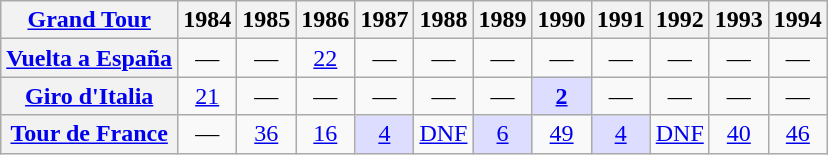<table class="wikitable plainrowheaders">
<tr>
<th scope="col"><a href='#'>Grand Tour</a></th>
<th scope="col">1984</th>
<th scope="col">1985</th>
<th scope="col">1986</th>
<th scope="col">1987</th>
<th scope="col">1988</th>
<th scope="col">1989</th>
<th scope="col">1990</th>
<th scope="col">1991</th>
<th scope="col">1992</th>
<th scope="col">1993</th>
<th scope="col">1994</th>
</tr>
<tr style="text-align:center;">
<th scope="row"> <a href='#'>Vuelta a España</a></th>
<td>—</td>
<td>—</td>
<td><a href='#'>22</a></td>
<td>—</td>
<td>—</td>
<td>—</td>
<td>—</td>
<td>—</td>
<td>—</td>
<td>—</td>
<td>—</td>
</tr>
<tr style="text-align:center;">
<th scope="row"> <a href='#'>Giro d'Italia</a></th>
<td><a href='#'>21</a></td>
<td>—</td>
<td>—</td>
<td>—</td>
<td>—</td>
<td>—</td>
<td style="background:#ddddff;"><a href='#'><strong>2</strong></a></td>
<td>—</td>
<td>—</td>
<td>—</td>
<td>—</td>
</tr>
<tr style="text-align:center;">
<th scope="row"> <a href='#'>Tour de France</a></th>
<td>—</td>
<td><a href='#'>36</a></td>
<td><a href='#'>16</a></td>
<td style="background:#ddddff;"><a href='#'>4</a></td>
<td><a href='#'>DNF</a></td>
<td style="background:#ddddff;"><a href='#'>6</a></td>
<td><a href='#'>49</a></td>
<td style="background:#ddddff;"><a href='#'>4</a></td>
<td><a href='#'>DNF</a></td>
<td><a href='#'>40</a></td>
<td><a href='#'>46</a></td>
</tr>
</table>
